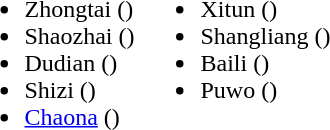<table>
<tr>
<td valign="top"><br><ul><li>Zhongtai ()</li><li>Shaozhai ()</li><li>Dudian ()</li><li>Shizi ()</li><li><a href='#'>Chaona</a> ()</li></ul></td>
<td valign="top"><br><ul><li>Xitun ()</li><li>Shangliang ()</li><li>Baili ()</li><li>Puwo ()</li></ul></td>
</tr>
</table>
